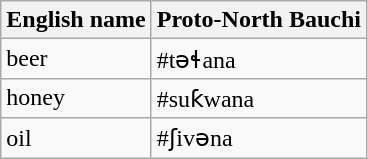<table class="wikitable">
<tr>
<th>English name</th>
<th>Proto-North Bauchi</th>
</tr>
<tr>
<td>beer</td>
<td>#təɬana</td>
</tr>
<tr>
<td>honey</td>
<td>#suƙwana</td>
</tr>
<tr>
<td>oil</td>
<td>#ʃivəna</td>
</tr>
</table>
